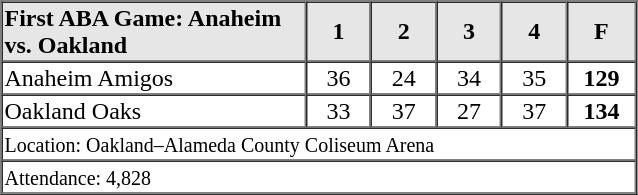<table border=1 cellspacing=0 width=425 style="margin-left:3em;">
<tr style="text-align:center; background-color:#e6e6e6;">
<th align=left width=28%>First ABA Game: Anaheim vs. Oakland</th>
<th width=6%>1</th>
<th width=6%>2</th>
<th width=6%>3</th>
<th width=6%>4</th>
<th width=6%>F</th>
</tr>
<tr style="text-align:center;">
<td align=left>Anaheim Amigos</td>
<td>36</td>
<td>24</td>
<td>34</td>
<td>35</td>
<td><strong>129</strong></td>
</tr>
<tr style="text-align:center;">
<td align=left>Oakland Oaks</td>
<td>33</td>
<td>37</td>
<td>27</td>
<td>37</td>
<td><strong>134</strong></td>
</tr>
<tr style="text-align:left;">
<td colspan=13><small>Location: Oakland–Alameda County Coliseum Arena</small></td>
</tr>
<tr style="text-align:left;">
<td colspan=13><small>Attendance: 4,828 </small></td>
</tr>
</table>
